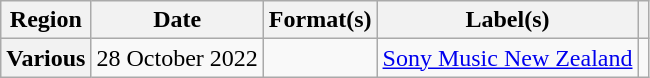<table class="wikitable plainrowheaders">
<tr>
<th scope="col">Region</th>
<th scope="col">Date</th>
<th scope="col">Format(s)</th>
<th scope="col">Label(s)</th>
<th scope="col"></th>
</tr>
<tr>
<th scope="row">Various</th>
<td>28 October 2022</td>
<td></td>
<td><a href='#'>Sony Music New Zealand</a></td>
<td align="center"></td>
</tr>
</table>
